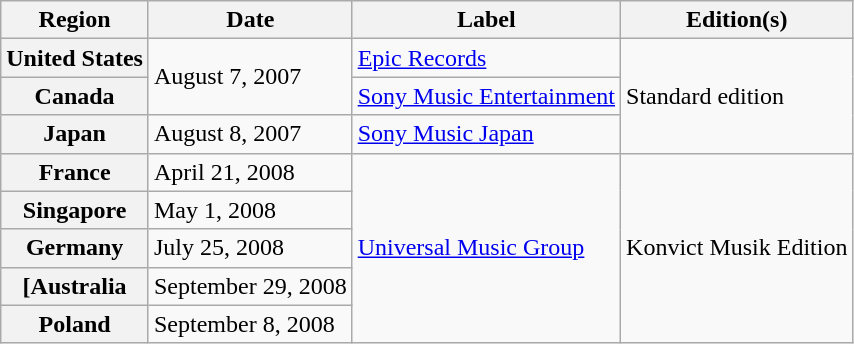<table class="wikitable plainrowheaders">
<tr>
<th scope="col">Region</th>
<th scope="col">Date</th>
<th scope="col">Label</th>
<th scope="col">Edition(s)</th>
</tr>
<tr>
<th scope="row">United States</th>
<td rowspan="2">August 7, 2007</td>
<td><a href='#'>Epic Records</a></td>
<td rowspan="3">Standard edition</td>
</tr>
<tr>
<th scope="row">Canada</th>
<td><a href='#'>Sony Music Entertainment</a></td>
</tr>
<tr>
<th scope="row">Japan</th>
<td>August 8, 2007</td>
<td><a href='#'>Sony Music Japan</a></td>
</tr>
<tr>
<th scope="row">France</th>
<td>April 21, 2008</td>
<td rowspan="5"><a href='#'>Universal Music Group</a></td>
<td rowspan="5">Konvict Musik Edition</td>
</tr>
<tr>
<th scope="row">Singapore</th>
<td>May 1, 2008</td>
</tr>
<tr>
<th scope="row">Germany</th>
<td>July 25, 2008</td>
</tr>
<tr>
<th scope="row">[Australia</th>
<td>September 29, 2008</td>
</tr>
<tr>
<th scope="row">Poland</th>
<td>September 8, 2008</td>
</tr>
</table>
